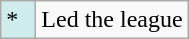<table class="wikitable">
<tr>
<td style="background:#CFECEC; width:1em">*</td>
<td>Led the league</td>
</tr>
</table>
